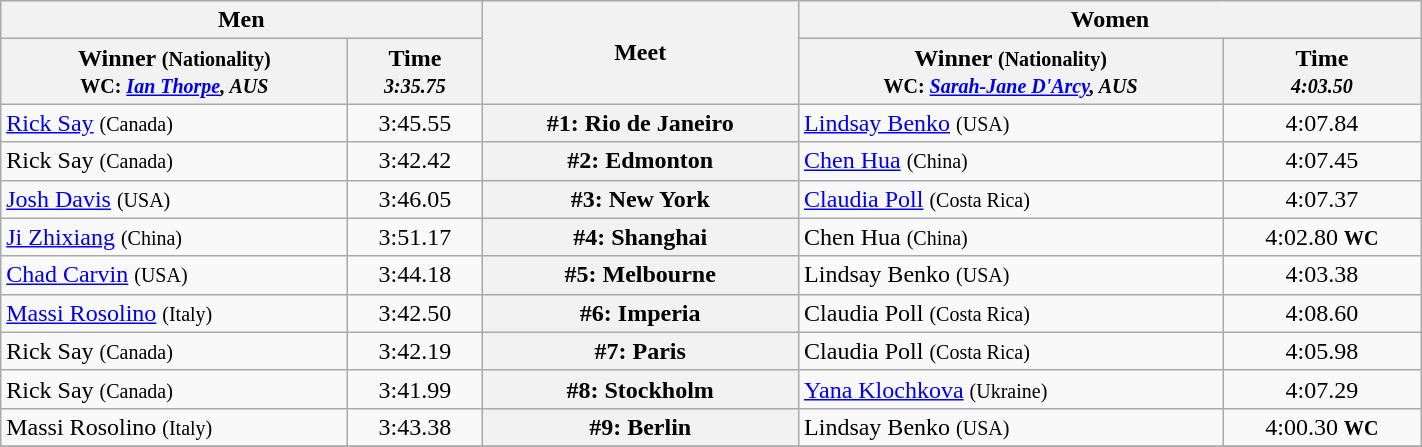<table class=wikitable width="75%">
<tr>
<th colspan="2">Men</th>
<th rowspan="2">Meet</th>
<th colspan="2">Women</th>
</tr>
<tr>
<th>Winner <small>(Nationality)<br> WC: <em><a href='#'>Ian Thorpe</a>, AUS</em></small></th>
<th>Time <br><small> <em>3:35.75</em> </small></th>
<th>Winner <small>(Nationality) <br> WC: <em><a href='#'>Sarah-Jane D'Arcy</a>, AUS</em></small></th>
<th>Time <br><small> <em>4:03.50</em> </small></th>
</tr>
<tr>
<td> <a href='#'>Rick Say</a> <small>(Canada)</small></td>
<td align=center>3:45.55</td>
<th>#1: Rio de Janeiro</th>
<td> <a href='#'>Lindsay Benko</a> <small>(USA)</small></td>
<td align=center>4:07.84</td>
</tr>
<tr>
<td> Rick Say <small>(Canada)</small></td>
<td align=center>3:42.42</td>
<th>#2: Edmonton</th>
<td> <a href='#'>Chen Hua</a> <small>(China)</small></td>
<td align=center>4:07.45</td>
</tr>
<tr>
<td> <a href='#'>Josh Davis</a> <small>(USA)</small></td>
<td align=center>3:46.05</td>
<th>#3: New York</th>
<td> <a href='#'>Claudia Poll</a> <small>(Costa Rica)</small></td>
<td align=center>4:07.37</td>
</tr>
<tr>
<td> <a href='#'>Ji Zhixiang</a> <small>(China)</small></td>
<td align=center>3:51.17</td>
<th>#4: Shanghai</th>
<td> Chen Hua <small>(China)</small></td>
<td align=center>4:02.80 <small><strong>WC</strong></small></td>
</tr>
<tr>
<td> <a href='#'>Chad Carvin</a> <small>(USA)</small></td>
<td align=center>3:44.18</td>
<th>#5: Melbourne</th>
<td> Lindsay Benko <small>(USA)</small></td>
<td align=center>4:03.38</td>
</tr>
<tr>
<td> <a href='#'>Massi Rosolino</a> <small>(Italy)</small></td>
<td align=center>3:42.50</td>
<th>#6: Imperia</th>
<td> Claudia Poll <small>(Costa Rica)</small></td>
<td align=center>4:08.60</td>
</tr>
<tr>
<td> Rick Say <small>(Canada)</small></td>
<td align=center>3:42.19</td>
<th>#7: Paris</th>
<td> Claudia Poll <small>(Costa Rica)</small></td>
<td align=center>4:05.98</td>
</tr>
<tr>
<td> Rick Say <small>(Canada)</small></td>
<td align=center>3:41.99</td>
<th>#8: Stockholm</th>
<td> <a href='#'>Yana Klochkova</a> <small>(Ukraine)</small></td>
<td align=center>4:07.29</td>
</tr>
<tr>
<td> Massi Rosolino <small>(Italy)</small></td>
<td align=center>3:43.38</td>
<th>#9: Berlin</th>
<td> Lindsay Benko <small>(USA)</small></td>
<td align=center>4:00.30 <small><strong>WC</strong></small></td>
</tr>
<tr>
</tr>
</table>
